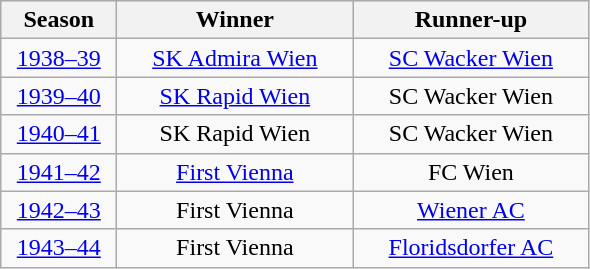<table class="wikitable">
<tr align="center" bgcolor="#dfdfdf">
<th width="70">Season</th>
<th width="150">Winner</th>
<th width="150">Runner-up</th>
</tr>
<tr align="center">
<td><a href='#'>1938–39</a></td>
<td><a href='#'>SK Admira Wien</a></td>
<td><a href='#'>SC Wacker Wien</a></td>
</tr>
<tr align="center">
<td><a href='#'>1939–40</a></td>
<td><a href='#'>SK Rapid Wien</a></td>
<td>SC Wacker Wien</td>
</tr>
<tr align="center">
<td><a href='#'>1940–41</a></td>
<td>SK Rapid Wien</td>
<td>SC Wacker Wien</td>
</tr>
<tr align="center">
<td><a href='#'>1941–42</a></td>
<td><a href='#'>First Vienna</a></td>
<td>FC Wien</td>
</tr>
<tr align="center">
<td><a href='#'>1942–43</a></td>
<td>First Vienna</td>
<td><a href='#'>Wiener AC</a></td>
</tr>
<tr align="center">
<td><a href='#'>1943–44</a></td>
<td>First Vienna</td>
<td><a href='#'>Floridsdorfer AC</a></td>
</tr>
</table>
